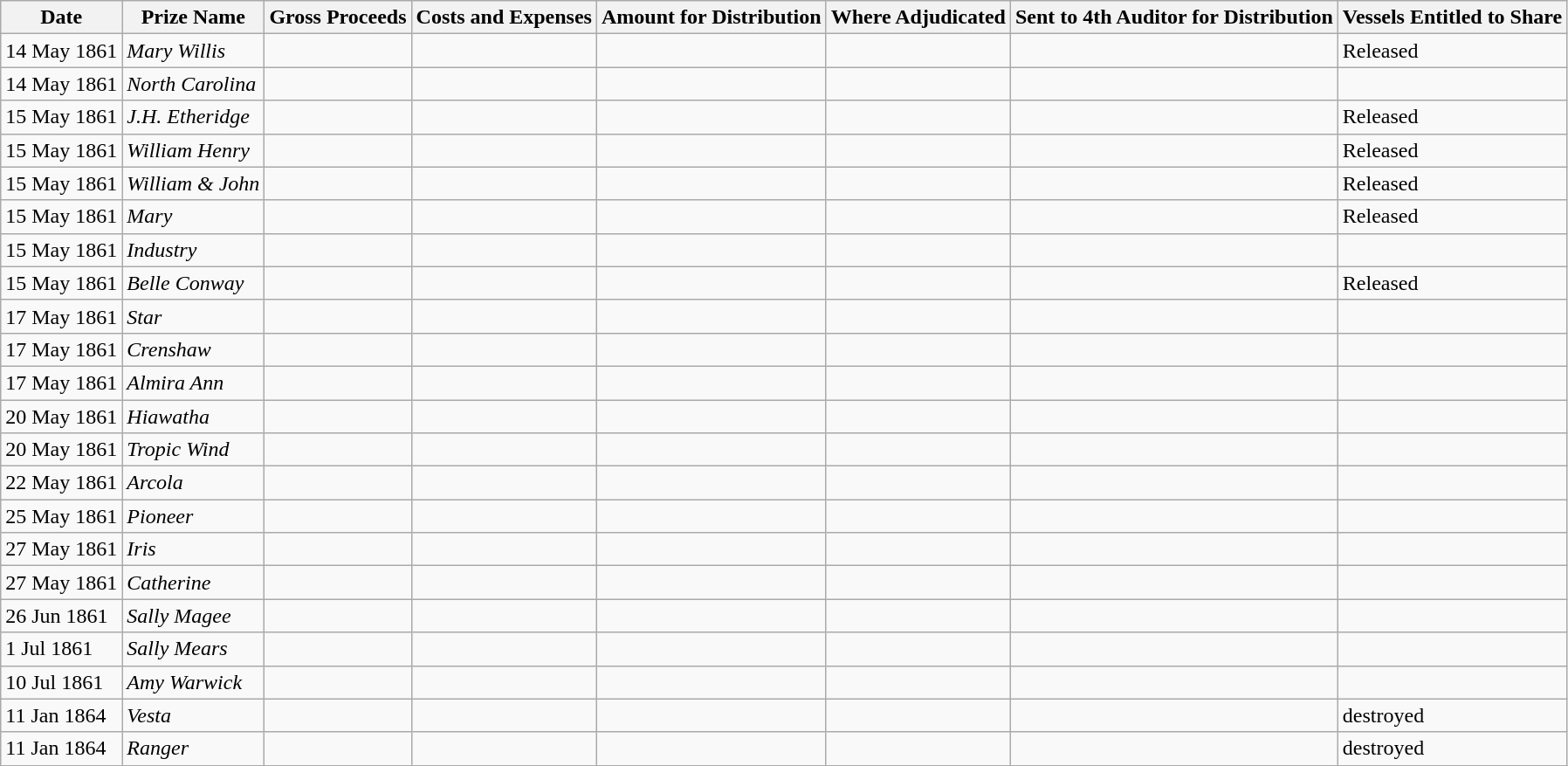<table class="wikitable">
<tr>
<th>Date</th>
<th>Prize Name</th>
<th>Gross Proceeds</th>
<th>Costs and Expenses</th>
<th>Amount for Distribution</th>
<th>Where Adjudicated</th>
<th>Sent to 4th Auditor for Distribution</th>
<th>Vessels Entitled to Share</th>
</tr>
<tr>
<td>14 May 1861</td>
<td><em>Mary Willis</em></td>
<td></td>
<td></td>
<td></td>
<td></td>
<td></td>
<td>Released</td>
</tr>
<tr>
<td>14 May 1861</td>
<td><em>North Carolina</em></td>
<td></td>
<td></td>
<td></td>
<td></td>
<td></td>
<td></td>
</tr>
<tr>
<td>15 May 1861</td>
<td><em>J.H. Etheridge</em></td>
<td></td>
<td></td>
<td></td>
<td></td>
<td></td>
<td>Released</td>
</tr>
<tr>
<td>15 May 1861</td>
<td><em>William Henry</em></td>
<td></td>
<td></td>
<td></td>
<td></td>
<td></td>
<td>Released</td>
</tr>
<tr>
<td>15 May 1861</td>
<td><em>William & John</em></td>
<td></td>
<td></td>
<td></td>
<td></td>
<td></td>
<td>Released</td>
</tr>
<tr>
<td>15 May 1861</td>
<td><em>Mary</em></td>
<td></td>
<td></td>
<td></td>
<td></td>
<td></td>
<td>Released</td>
</tr>
<tr>
<td>15 May 1861</td>
<td><em>Industry</em></td>
<td></td>
<td></td>
<td></td>
<td></td>
<td></td>
<td></td>
</tr>
<tr>
<td>15 May 1861</td>
<td><em>Belle Conway</em></td>
<td></td>
<td></td>
<td></td>
<td></td>
<td></td>
<td>Released</td>
</tr>
<tr>
<td>17 May 1861</td>
<td><em>Star</em></td>
<td></td>
<td></td>
<td></td>
<td></td>
<td></td>
<td></td>
</tr>
<tr>
<td>17 May 1861</td>
<td><em>Crenshaw</em></td>
<td></td>
<td></td>
<td></td>
<td></td>
<td></td>
<td></td>
</tr>
<tr>
<td>17 May 1861</td>
<td><em>Almira Ann</em></td>
<td></td>
<td></td>
<td></td>
<td></td>
<td></td>
<td></td>
</tr>
<tr>
<td>20 May 1861</td>
<td><em>Hiawatha</em></td>
<td></td>
<td></td>
<td></td>
<td></td>
<td></td>
<td></td>
</tr>
<tr>
<td>20 May 1861</td>
<td><em>Tropic Wind</em></td>
<td></td>
<td></td>
<td></td>
<td></td>
<td></td>
<td></td>
</tr>
<tr>
<td>22 May 1861</td>
<td><em>Arcola</em></td>
<td></td>
<td></td>
<td></td>
<td></td>
<td></td>
<td></td>
</tr>
<tr>
<td>25 May 1861</td>
<td><em>Pioneer</em></td>
<td></td>
<td></td>
<td></td>
<td></td>
<td></td>
<td></td>
</tr>
<tr>
<td>27 May 1861</td>
<td><em>Iris</em></td>
<td></td>
<td></td>
<td></td>
<td></td>
<td></td>
<td></td>
</tr>
<tr>
<td>27 May 1861</td>
<td><em>Catherine</em></td>
<td></td>
<td></td>
<td></td>
<td></td>
<td></td>
<td></td>
</tr>
<tr>
<td>26 Jun 1861</td>
<td><em>Sally Magee</em></td>
<td></td>
<td></td>
<td></td>
<td></td>
<td></td>
<td></td>
</tr>
<tr>
<td>1 Jul 1861</td>
<td><em>Sally Mears</em></td>
<td></td>
<td></td>
<td></td>
<td></td>
<td></td>
<td></td>
</tr>
<tr>
<td>10 Jul 1861</td>
<td><em>Amy Warwick</em></td>
<td></td>
<td></td>
<td></td>
<td></td>
<td></td>
<td></td>
</tr>
<tr>
<td>11 Jan 1864</td>
<td><em>Vesta</em></td>
<td></td>
<td></td>
<td></td>
<td></td>
<td></td>
<td>destroyed</td>
</tr>
<tr>
<td>11 Jan 1864</td>
<td><em>Ranger</em></td>
<td></td>
<td></td>
<td></td>
<td></td>
<td></td>
<td>destroyed</td>
</tr>
</table>
